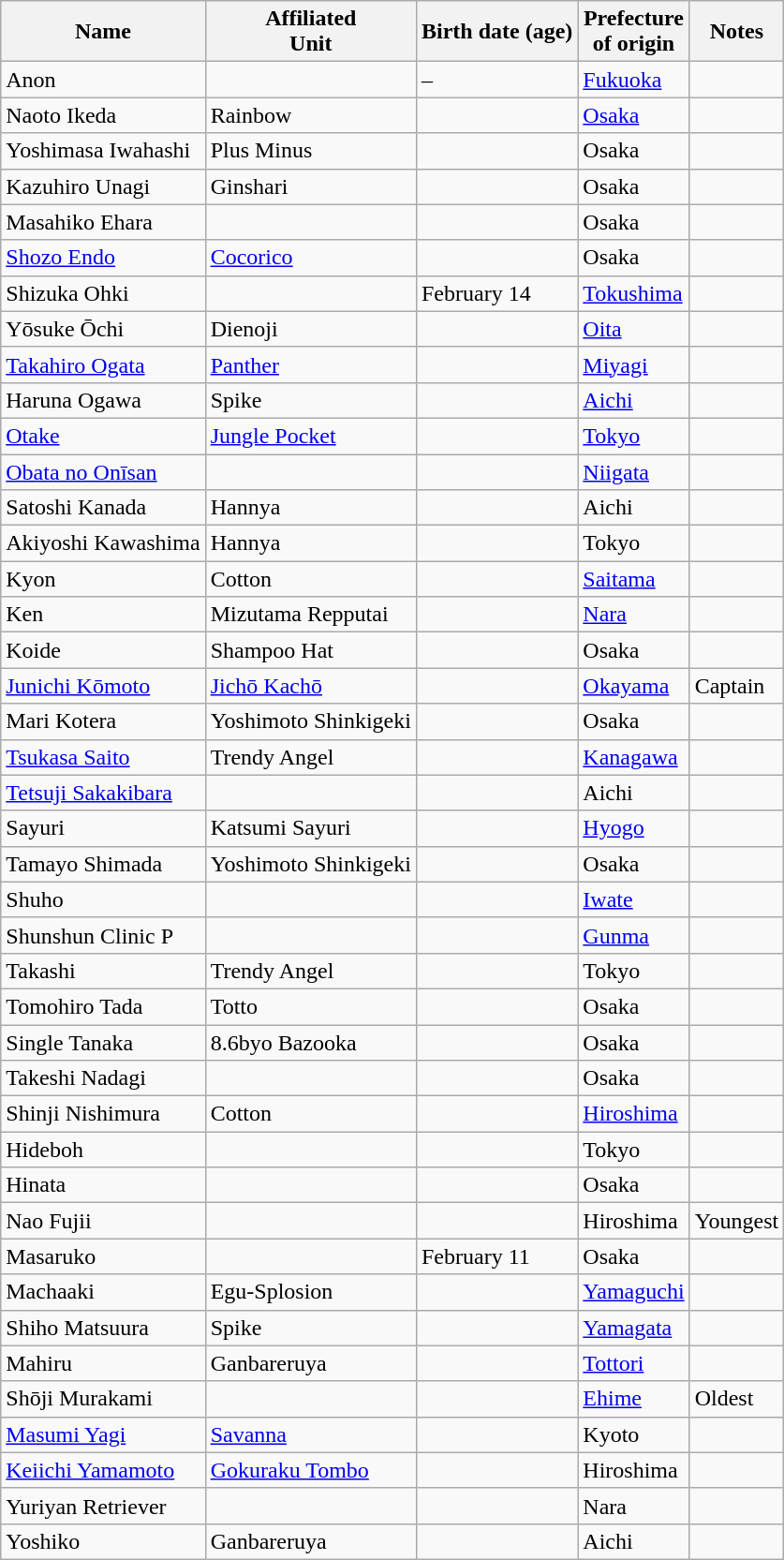<table class="wikitable sortable">
<tr>
<th>Name</th>
<th>Affiliated<br>Unit</th>
<th>Birth date (age)</th>
<th>Prefecture<br>of origin</th>
<th>Notes</th>
</tr>
<tr>
<td>Anon</td>
<td></td>
<td>–</td>
<td><a href='#'>Fukuoka</a></td>
<td></td>
</tr>
<tr>
<td>Naoto Ikeda</td>
<td>Rainbow</td>
<td></td>
<td><a href='#'>Osaka</a></td>
<td></td>
</tr>
<tr>
<td>Yoshimasa Iwahashi</td>
<td>Plus Minus</td>
<td></td>
<td>Osaka</td>
<td></td>
</tr>
<tr>
<td>Kazuhiro Unagi</td>
<td>Ginshari</td>
<td></td>
<td>Osaka</td>
<td></td>
</tr>
<tr>
<td>Masahiko Ehara</td>
<td></td>
<td></td>
<td>Osaka</td>
<td></td>
</tr>
<tr>
<td><a href='#'>Shozo Endo</a></td>
<td><a href='#'>Cocorico</a></td>
<td></td>
<td>Osaka</td>
<td></td>
</tr>
<tr>
<td>Shizuka Ohki</td>
<td></td>
<td>February 14</td>
<td><a href='#'>Tokushima</a></td>
<td></td>
</tr>
<tr>
<td>Yōsuke Ōchi</td>
<td>Dienoji</td>
<td></td>
<td><a href='#'>Oita</a></td>
<td></td>
</tr>
<tr>
<td><a href='#'>Takahiro Ogata</a></td>
<td><a href='#'>Panther</a></td>
<td></td>
<td><a href='#'>Miyagi</a></td>
<td></td>
</tr>
<tr>
<td>Haruna Ogawa</td>
<td>Spike</td>
<td></td>
<td><a href='#'>Aichi</a></td>
<td></td>
</tr>
<tr>
<td><a href='#'>Otake</a></td>
<td><a href='#'>Jungle Pocket</a></td>
<td></td>
<td><a href='#'>Tokyo</a></td>
<td></td>
</tr>
<tr>
<td><a href='#'>Obata no Onīsan</a></td>
<td></td>
<td></td>
<td><a href='#'>Niigata</a></td>
<td></td>
</tr>
<tr>
<td>Satoshi Kanada</td>
<td>Hannya</td>
<td></td>
<td>Aichi</td>
<td></td>
</tr>
<tr>
<td>Akiyoshi Kawashima</td>
<td>Hannya</td>
<td></td>
<td>Tokyo</td>
<td></td>
</tr>
<tr>
<td>Kyon</td>
<td>Cotton</td>
<td></td>
<td><a href='#'>Saitama</a></td>
<td></td>
</tr>
<tr>
<td>Ken</td>
<td>Mizutama Repputai</td>
<td></td>
<td><a href='#'>Nara</a></td>
<td></td>
</tr>
<tr>
<td>Koide</td>
<td>Shampoo Hat</td>
<td></td>
<td>Osaka</td>
<td></td>
</tr>
<tr>
<td><a href='#'>Junichi Kōmoto</a></td>
<td><a href='#'>Jichō Kachō</a></td>
<td></td>
<td><a href='#'>Okayama</a></td>
<td>Captain</td>
</tr>
<tr>
<td>Mari Kotera</td>
<td>Yoshimoto Shinkigeki</td>
<td></td>
<td>Osaka</td>
<td></td>
</tr>
<tr>
<td><a href='#'>Tsukasa Saito</a></td>
<td>Trendy Angel</td>
<td></td>
<td><a href='#'>Kanagawa</a></td>
<td></td>
</tr>
<tr>
<td><a href='#'>Tetsuji Sakakibara</a></td>
<td></td>
<td></td>
<td>Aichi</td>
<td></td>
</tr>
<tr>
<td>Sayuri</td>
<td>Katsumi Sayuri</td>
<td></td>
<td><a href='#'>Hyogo</a></td>
<td></td>
</tr>
<tr>
<td>Tamayo Shimada</td>
<td>Yoshimoto Shinkigeki</td>
<td></td>
<td>Osaka</td>
<td></td>
</tr>
<tr>
<td>Shuho</td>
<td></td>
<td></td>
<td><a href='#'>Iwate</a></td>
<td></td>
</tr>
<tr>
<td>Shunshun Clinic P</td>
<td></td>
<td></td>
<td><a href='#'>Gunma</a></td>
<td></td>
</tr>
<tr>
<td>Takashi</td>
<td>Trendy Angel</td>
<td></td>
<td>Tokyo</td>
<td></td>
</tr>
<tr>
<td>Tomohiro Tada</td>
<td>Totto</td>
<td></td>
<td>Osaka</td>
<td></td>
</tr>
<tr>
<td>Single Tanaka</td>
<td>8.6byo Bazooka</td>
<td></td>
<td>Osaka</td>
<td></td>
</tr>
<tr>
<td>Takeshi Nadagi</td>
<td></td>
<td></td>
<td>Osaka</td>
<td></td>
</tr>
<tr>
<td>Shinji Nishimura</td>
<td>Cotton</td>
<td></td>
<td><a href='#'>Hiroshima</a></td>
<td></td>
</tr>
<tr>
<td>Hideboh</td>
<td></td>
<td></td>
<td>Tokyo</td>
<td></td>
</tr>
<tr>
<td>Hinata</td>
<td></td>
<td></td>
<td>Osaka</td>
<td></td>
</tr>
<tr>
<td>Nao Fujii</td>
<td></td>
<td></td>
<td>Hiroshima</td>
<td>Youngest</td>
</tr>
<tr>
<td>Masaruko</td>
<td></td>
<td>February 11</td>
<td>Osaka</td>
<td></td>
</tr>
<tr>
<td>Machaaki</td>
<td>Egu-Splosion</td>
<td></td>
<td><a href='#'>Yamaguchi</a></td>
<td></td>
</tr>
<tr>
<td>Shiho Matsuura</td>
<td>Spike</td>
<td></td>
<td><a href='#'>Yamagata</a></td>
<td></td>
</tr>
<tr>
<td>Mahiru</td>
<td>Ganbareruya</td>
<td></td>
<td><a href='#'>Tottori</a></td>
<td></td>
</tr>
<tr>
<td>Shōji Murakami</td>
<td></td>
<td></td>
<td><a href='#'>Ehime</a></td>
<td>Oldest</td>
</tr>
<tr>
<td><a href='#'>Masumi Yagi</a></td>
<td><a href='#'>Savanna</a></td>
<td></td>
<td>Kyoto</td>
<td></td>
</tr>
<tr>
<td><a href='#'>Keiichi Yamamoto</a></td>
<td><a href='#'>Gokuraku Tombo</a></td>
<td></td>
<td>Hiroshima</td>
<td></td>
</tr>
<tr>
<td>Yuriyan Retriever</td>
<td></td>
<td></td>
<td>Nara</td>
<td></td>
</tr>
<tr>
<td>Yoshiko</td>
<td>Ganbareruya</td>
<td></td>
<td>Aichi</td>
<td></td>
</tr>
</table>
